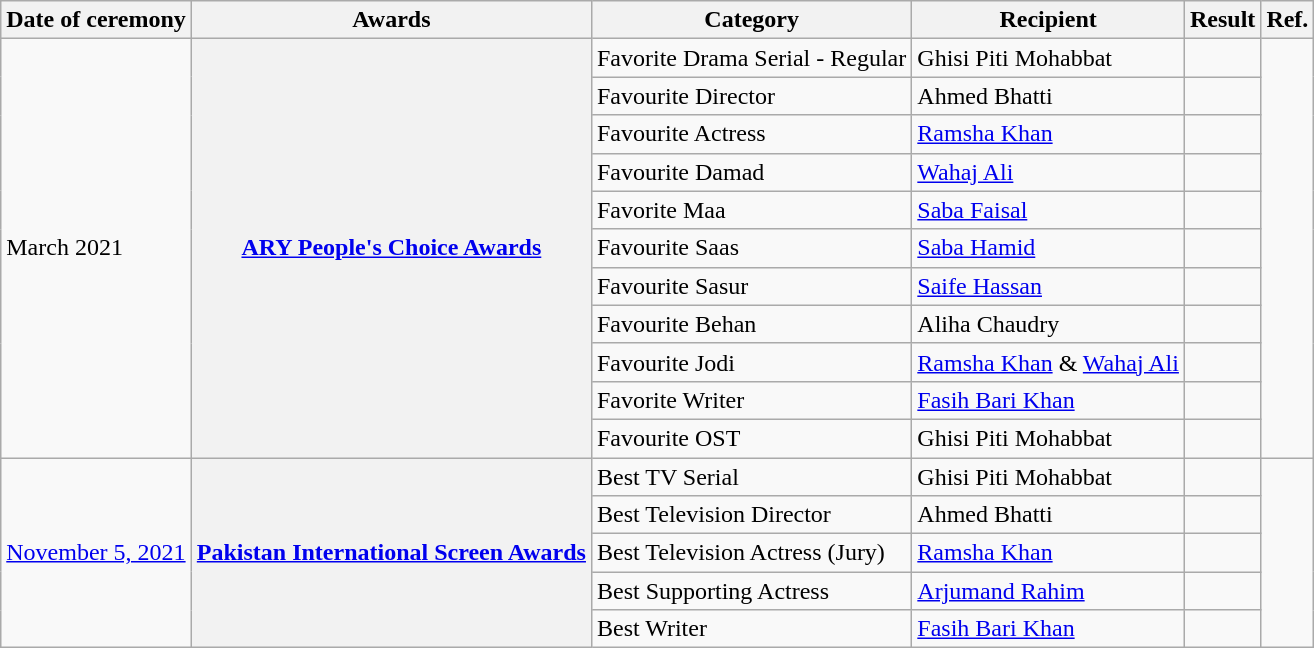<table class="wikitable sortable plainrowheaders">
<tr>
<th>Date of ceremony</th>
<th>Awards</th>
<th>Category</th>
<th>Recipient</th>
<th>Result</th>
<th>Ref.</th>
</tr>
<tr>
<td rowspan="11">March 2021</td>
<th scope="row" rowspan="11"><a href='#'>ARY People's Choice Awards</a></th>
<td>Favorite Drama Serial - Regular</td>
<td>Ghisi Piti Mohabbat</td>
<td></td>
<td rowspan="11"></td>
</tr>
<tr>
<td>Favourite Director</td>
<td>Ahmed Bhatti</td>
<td></td>
</tr>
<tr>
<td>Favourite Actress</td>
<td><a href='#'>Ramsha Khan</a></td>
<td></td>
</tr>
<tr>
<td>Favourite Damad</td>
<td><a href='#'>Wahaj Ali</a></td>
<td></td>
</tr>
<tr>
<td>Favorite Maa</td>
<td><a href='#'>Saba Faisal</a></td>
<td></td>
</tr>
<tr>
<td>Favourite Saas</td>
<td><a href='#'>Saba Hamid</a></td>
<td></td>
</tr>
<tr>
<td>Favourite Sasur</td>
<td><a href='#'>Saife Hassan</a></td>
<td></td>
</tr>
<tr>
<td>Favourite Behan</td>
<td>Aliha Chaudry</td>
<td></td>
</tr>
<tr>
<td>Favourite Jodi</td>
<td><a href='#'>Ramsha Khan</a> & <a href='#'>Wahaj Ali</a></td>
<td></td>
</tr>
<tr>
<td>Favorite Writer</td>
<td><a href='#'>Fasih Bari Khan</a></td>
<td></td>
</tr>
<tr>
<td>Favourite OST</td>
<td>Ghisi Piti Mohabbat</td>
<td></td>
</tr>
<tr>
<td rowspan="5"><a href='#'>November 5, 2021</a></td>
<th scope="row" rowspan="5"><a href='#'>Pakistan International Screen Awards</a></th>
<td>Best TV Serial</td>
<td>Ghisi Piti Mohabbat</td>
<td></td>
<td rowspan="5"></td>
</tr>
<tr>
<td>Best Television Director</td>
<td>Ahmed Bhatti</td>
<td></td>
</tr>
<tr>
<td>Best Television Actress (Jury)</td>
<td><a href='#'>Ramsha Khan</a></td>
<td></td>
</tr>
<tr>
<td>Best Supporting Actress</td>
<td><a href='#'>Arjumand Rahim</a></td>
<td></td>
</tr>
<tr>
<td>Best Writer</td>
<td><a href='#'>Fasih Bari Khan</a></td>
<td></td>
</tr>
</table>
